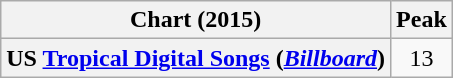<table class="wikitable plainrowheaders" style="text-align:center;">
<tr>
<th scope="col">Chart (2015)</th>
<th scope="col">Peak</th>
</tr>
<tr>
<th scope="row">US <a href='#'>Tropical Digital Songs</a> (<em><a href='#'>Billboard</a></em>)</th>
<td style="text-align:center;">13</td>
</tr>
</table>
